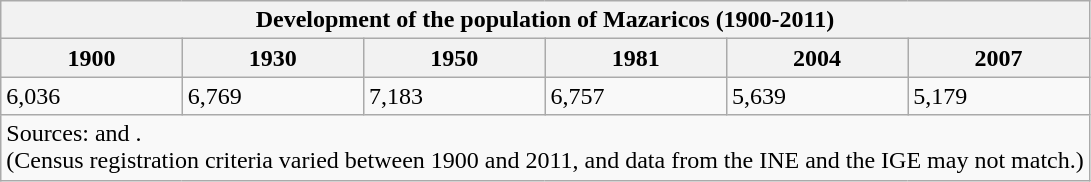<table class="wikitable">
<tr>
<th colspan="6">Development of the population of Mazaricos (1900-2011)</th>
</tr>
<tr>
<th>1900</th>
<th>1930</th>
<th>1950</th>
<th>1981</th>
<th>2004</th>
<th>2007</th>
</tr>
<tr>
<td>6,036</td>
<td>6,769</td>
<td>7,183</td>
<td>6,757</td>
<td>5,639</td>
<td>5,179</td>
</tr>
<tr>
<td colspan="6">Sources:  and  .<br>(Census registration criteria varied between 1900 and 2011, and data from the INE and the IGE may not match.)</td>
</tr>
</table>
